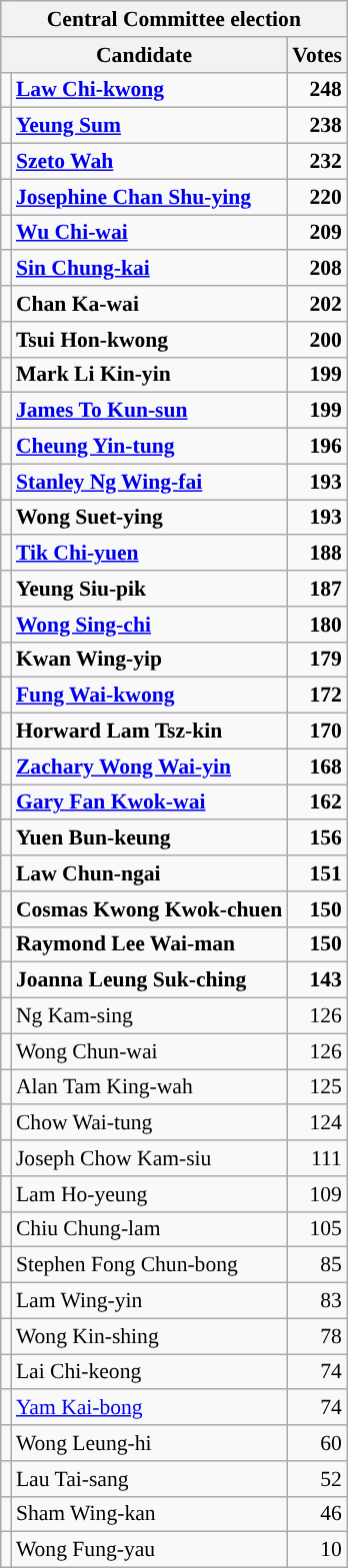<table class="wikitable" style="text-align:right;font-size:90%">
<tr>
<th colspan=3>Central Committee election</th>
</tr>
<tr>
<th colspan=2>Candidate</th>
<th>Votes</th>
</tr>
<tr>
<td></td>
<td align=left><strong><a href='#'>Law Chi-kwong</a></strong></td>
<td><strong>248</strong></td>
</tr>
<tr>
<td></td>
<td align=left><strong><a href='#'>Yeung Sum</a></strong></td>
<td><strong>238</strong></td>
</tr>
<tr>
<td></td>
<td align=left><strong><a href='#'>Szeto Wah</a></strong></td>
<td><strong>232</strong></td>
</tr>
<tr>
<td></td>
<td align=left><strong><a href='#'>Josephine Chan Shu-ying</a></strong></td>
<td><strong>220</strong></td>
</tr>
<tr>
<td></td>
<td align=left><strong><a href='#'>Wu Chi-wai</a></strong></td>
<td><strong>209</strong></td>
</tr>
<tr>
<td></td>
<td align=left><strong><a href='#'>Sin Chung-kai</a></strong></td>
<td><strong>208</strong></td>
</tr>
<tr>
<td></td>
<td align=left><strong>Chan Ka-wai</strong></td>
<td><strong>202</strong></td>
</tr>
<tr>
<td></td>
<td align=left><strong>Tsui Hon-kwong</strong></td>
<td><strong>200</strong></td>
</tr>
<tr>
<td></td>
<td align=left><strong>Mark Li Kin-yin</strong></td>
<td><strong>199</strong></td>
</tr>
<tr>
<td></td>
<td align=left><strong><a href='#'>James To Kun-sun</a></strong></td>
<td><strong>199</strong></td>
</tr>
<tr>
<td></td>
<td align=left><strong><a href='#'>Cheung Yin-tung</a></strong></td>
<td><strong>196</strong></td>
</tr>
<tr>
<td></td>
<td align=left><strong><a href='#'>Stanley Ng Wing-fai</a></strong></td>
<td><strong>193</strong></td>
</tr>
<tr>
<td></td>
<td align=left><strong>Wong Suet-ying</strong></td>
<td><strong>193</strong></td>
</tr>
<tr>
<td></td>
<td align=left><strong><a href='#'>Tik Chi-yuen</a></strong></td>
<td><strong>188</strong></td>
</tr>
<tr>
<td></td>
<td align=left><strong>Yeung Siu-pik</strong></td>
<td><strong>187</strong></td>
</tr>
<tr>
<td></td>
<td align=left><strong><a href='#'>Wong Sing-chi</a></strong></td>
<td><strong>180</strong></td>
</tr>
<tr>
<td></td>
<td align=left><strong>Kwan Wing-yip</strong></td>
<td><strong>179</strong></td>
</tr>
<tr>
<td></td>
<td align=left><strong><a href='#'>Fung Wai-kwong</a></strong></td>
<td><strong>172</strong></td>
</tr>
<tr>
<td></td>
<td align=left><strong>Horward Lam Tsz-kin</strong></td>
<td><strong>170</strong></td>
</tr>
<tr>
<td></td>
<td align=left><strong><a href='#'>Zachary Wong Wai-yin</a></strong></td>
<td><strong>168</strong></td>
</tr>
<tr>
<td></td>
<td align=left><strong><a href='#'>Gary Fan Kwok-wai</a></strong></td>
<td><strong>162</strong></td>
</tr>
<tr>
<td></td>
<td align=left><strong>Yuen Bun-keung</strong></td>
<td><strong>156</strong></td>
</tr>
<tr>
<td></td>
<td align=left><strong>Law Chun-ngai</strong></td>
<td><strong>151</strong></td>
</tr>
<tr>
<td></td>
<td align=left><strong>Cosmas Kwong Kwok-chuen</strong></td>
<td><strong>150</strong></td>
</tr>
<tr>
<td></td>
<td align=left><strong>Raymond Lee Wai-man</strong></td>
<td><strong>150</strong></td>
</tr>
<tr>
<td></td>
<td align=left><strong>Joanna Leung Suk-ching</strong></td>
<td><strong>143</strong></td>
</tr>
<tr>
<td></td>
<td align=left>Ng Kam-sing</td>
<td>126</td>
</tr>
<tr>
<td></td>
<td align=left>Wong Chun-wai</td>
<td>126</td>
</tr>
<tr>
<td></td>
<td align=left>Alan Tam King-wah</td>
<td>125</td>
</tr>
<tr>
<td></td>
<td align=left>Chow Wai-tung</td>
<td>124</td>
</tr>
<tr>
<td></td>
<td align=left>Joseph Chow Kam-siu</td>
<td>111</td>
</tr>
<tr>
<td></td>
<td align=left>Lam Ho-yeung</td>
<td>109</td>
</tr>
<tr>
<td></td>
<td align=left>Chiu Chung-lam</td>
<td>105</td>
</tr>
<tr>
<td></td>
<td align=left>Stephen Fong Chun-bong</td>
<td>85</td>
</tr>
<tr>
<td></td>
<td align=left>Lam Wing-yin</td>
<td>83</td>
</tr>
<tr>
<td></td>
<td align=left>Wong Kin-shing</td>
<td>78</td>
</tr>
<tr>
<td></td>
<td align=left>Lai Chi-keong</td>
<td>74</td>
</tr>
<tr>
<td></td>
<td align=left><a href='#'>Yam Kai-bong</a></td>
<td>74</td>
</tr>
<tr>
<td></td>
<td align=left>Wong Leung-hi</td>
<td>60</td>
</tr>
<tr>
<td></td>
<td align=left>Lau Tai-sang</td>
<td>52</td>
</tr>
<tr>
<td></td>
<td align=left>Sham Wing-kan</td>
<td>46</td>
</tr>
<tr>
<td></td>
<td align=left>Wong Fung-yau</td>
<td>10</td>
</tr>
</table>
